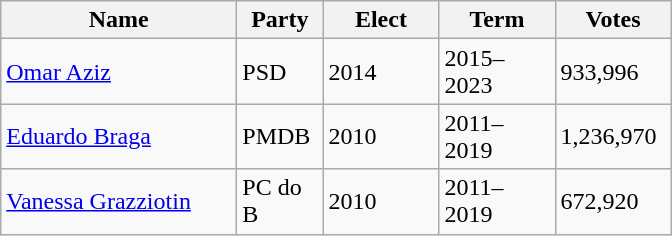<table class="wikitable sortable">
<tr>
<th style="width:150px;">Name</th>
<th style="width:50px;">Party</th>
<th style="width:70px;">Elect</th>
<th style="width:70px;">Term</th>
<th style="width:70px;">Votes</th>
</tr>
<tr>
<td><a href='#'>Omar Aziz</a></td>
<td>PSD</td>
<td>2014</td>
<td>2015–2023</td>
<td>933,996</td>
</tr>
<tr>
<td><a href='#'>Eduardo Braga</a></td>
<td>PMDB</td>
<td>2010</td>
<td>2011–2019</td>
<td>1,236,970</td>
</tr>
<tr>
<td><a href='#'>Vanessa Grazziotin</a></td>
<td>PC do B</td>
<td>2010</td>
<td>2011–2019</td>
<td>672,920</td>
</tr>
</table>
